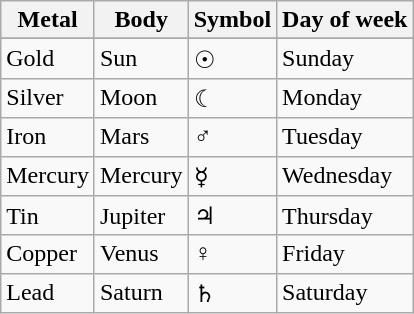<table class="wikitable sortable">
<tr>
<th scope="col">Metal</th>
<th scope="col">Body</th>
<th scope="col">Symbol</th>
<th scope="col">Day of week</th>
</tr>
<tr>
</tr>
<tr>
<td>Gold</td>
<td>Sun</td>
<td>☉︎</td>
<td>Sunday</td>
</tr>
<tr>
<td>Silver</td>
<td>Moon</td>
<td>☾</td>
<td>Monday</td>
</tr>
<tr>
<td>Iron</td>
<td>Mars</td>
<td>♂</td>
<td>Tuesday</td>
</tr>
<tr>
<td>Mercury</td>
<td>Mercury</td>
<td>☿</td>
<td>Wednesday</td>
</tr>
<tr>
<td>Tin</td>
<td>Jupiter</td>
<td>♃</td>
<td>Thursday</td>
</tr>
<tr>
<td>Copper</td>
<td>Venus</td>
<td>♀</td>
<td>Friday</td>
</tr>
<tr>
<td>Lead</td>
<td>Saturn</td>
<td>♄</td>
<td>Saturday</td>
</tr>
</table>
